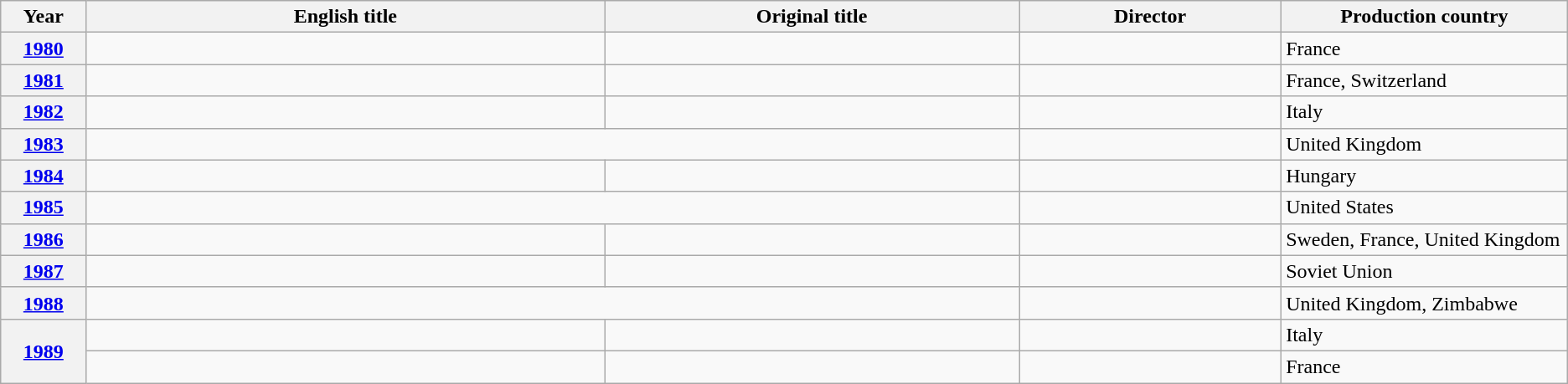<table class="wikitable unsortable">
<tr>
<th scope="col" style="width:1%;">Year</th>
<th scope="col" style="width:10%;">English title</th>
<th scope="col" style="width:8%;">Original title</th>
<th scope="col" style="width:5%;">Director</th>
<th scope="col" style="width:5%;" class="unsortable">Production country</th>
</tr>
<tr>
<th style="text-align:center;"><a href='#'>1980</a></th>
<td></td>
<td></td>
<td></td>
<td>France</td>
</tr>
<tr>
<th style="text-align:center;"><a href='#'>1981</a></th>
<td></td>
<td></td>
<td></td>
<td>France, Switzerland</td>
</tr>
<tr>
<th style="text-align:center;"><a href='#'>1982</a></th>
<td></td>
<td></td>
<td></td>
<td>Italy</td>
</tr>
<tr>
<th style="text-align:center;"><a href='#'>1983</a></th>
<td colspan="2"></td>
<td></td>
<td>United Kingdom</td>
</tr>
<tr>
<th style="text-align:center;"><a href='#'>1984</a></th>
<td></td>
<td></td>
<td></td>
<td>Hungary</td>
</tr>
<tr>
<th style="text-align:center;"><a href='#'>1985</a></th>
<td colspan="2"></td>
<td></td>
<td>United States</td>
</tr>
<tr>
<th style="text-align:center;"><a href='#'>1986</a></th>
<td></td>
<td></td>
<td></td>
<td>Sweden, France, United Kingdom</td>
</tr>
<tr>
<th style="text-align:center;"><a href='#'>1987</a></th>
<td></td>
<td></td>
<td></td>
<td>Soviet Union</td>
</tr>
<tr>
<th style="text-align:center;"><a href='#'>1988</a></th>
<td colspan="2"></td>
<td></td>
<td>United Kingdom, Zimbabwe</td>
</tr>
<tr>
<th rowspan="2" style="text-align:center;"><a href='#'>1989</a></th>
<td></td>
<td></td>
<td></td>
<td>Italy</td>
</tr>
<tr>
<td></td>
<td></td>
<td></td>
<td>France</td>
</tr>
</table>
